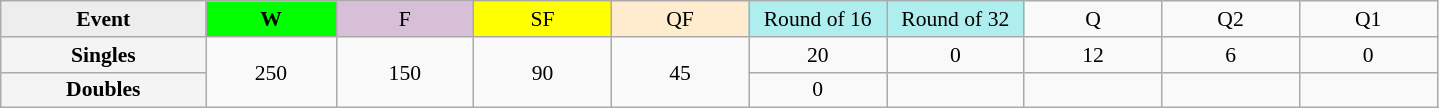<table class=wikitable style=font-size:90%;text-align:center>
<tr>
<td style="width:130px; background:#ededed;"><strong>Event</strong></td>
<td style="width:80px; background:lime;"><strong>W</strong></td>
<td style="width:85px; background:thistle;">F</td>
<td style="width:85px; background:#ff0;">SF</td>
<td style="width:85px; background:#ffebcd;">QF</td>
<td style="width:85px; background:#afeeee;">Round of 16</td>
<td style="width:85px; background:#afeeee;">Round of 32</td>
<td width=85>Q</td>
<td width=85>Q2</td>
<td width=85>Q1</td>
</tr>
<tr>
<th style="background:#f4f4f4;">Singles</th>
<td rowspan=2>250</td>
<td rowspan=2>150</td>
<td rowspan=2>90</td>
<td rowspan=2>45</td>
<td>20</td>
<td>0</td>
<td>12</td>
<td>6</td>
<td>0</td>
</tr>
<tr>
<th style="background:#f4f4f4;">Doubles</th>
<td>0</td>
<td></td>
<td></td>
<td></td>
<td></td>
</tr>
</table>
